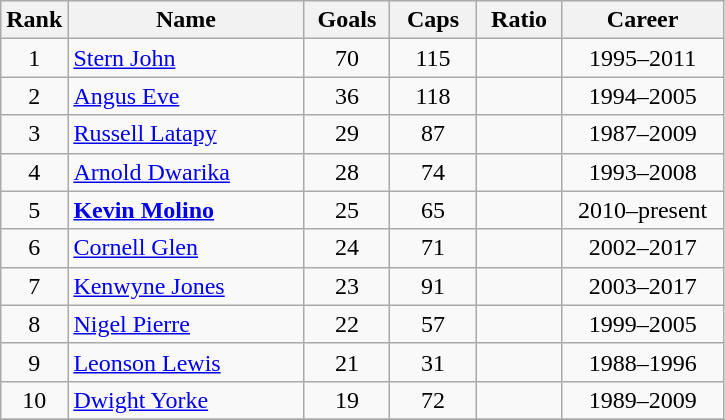<table class="wikitable sortable"  style="text-align:center;">
<tr>
<th width="30">Rank</th>
<th style="width:150px;">Name</th>
<th width="50">Goals</th>
<th width="50">Caps</th>
<th width="50">Ratio</th>
<th style="width:100px;">Career</th>
</tr>
<tr>
<td>1</td>
<td align=left><a href='#'>Stern John</a></td>
<td>70</td>
<td>115</td>
<td></td>
<td>1995–2011</td>
</tr>
<tr>
<td>2</td>
<td align=left><a href='#'>Angus Eve</a></td>
<td>36</td>
<td>118</td>
<td></td>
<td>1994–2005</td>
</tr>
<tr>
<td>3</td>
<td align=left><a href='#'>Russell Latapy</a></td>
<td>29</td>
<td>87</td>
<td></td>
<td>1987–2009</td>
</tr>
<tr>
<td>4</td>
<td align=left><a href='#'>Arnold Dwarika</a></td>
<td>28</td>
<td>74</td>
<td></td>
<td>1993–2008</td>
</tr>
<tr>
<td>5</td>
<td align=left><strong><a href='#'>Kevin Molino</a></strong></td>
<td>25</td>
<td>65</td>
<td></td>
<td>2010–present</td>
</tr>
<tr>
<td>6</td>
<td align=left><a href='#'>Cornell Glen</a></td>
<td>24</td>
<td>71</td>
<td></td>
<td>2002–2017</td>
</tr>
<tr>
<td>7</td>
<td align=left><a href='#'>Kenwyne Jones</a></td>
<td>23</td>
<td>91</td>
<td></td>
<td>2003–2017</td>
</tr>
<tr>
<td>8</td>
<td align=left><a href='#'>Nigel Pierre</a></td>
<td>22</td>
<td>57</td>
<td></td>
<td>1999–2005</td>
</tr>
<tr>
<td>9</td>
<td align=left><a href='#'>Leonson Lewis</a></td>
<td>21</td>
<td>31</td>
<td></td>
<td>1988–1996</td>
</tr>
<tr>
<td>10</td>
<td align=left><a href='#'>Dwight Yorke</a></td>
<td>19</td>
<td>72</td>
<td></td>
<td>1989–2009</td>
</tr>
<tr>
</tr>
</table>
